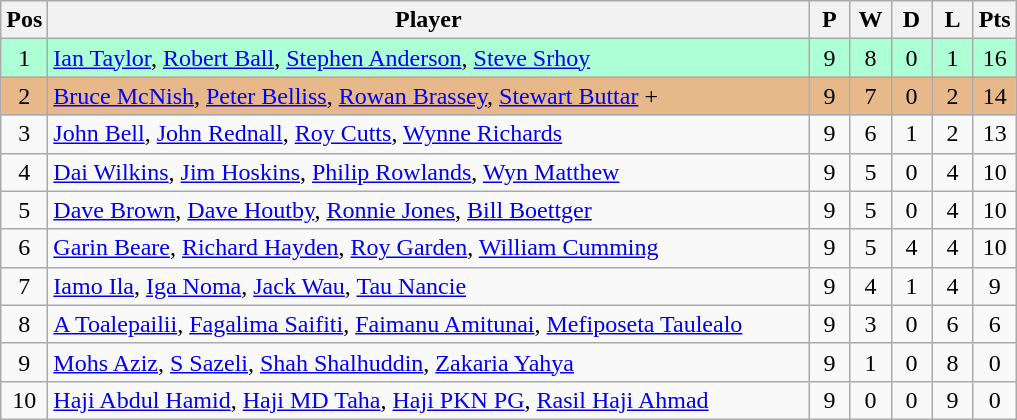<table class="wikitable" style="font-size: 100%">
<tr>
<th width=20>Pos</th>
<th width=500>Player</th>
<th width=20>P</th>
<th width=20>W</th>
<th width=20>D</th>
<th width=20>L</th>
<th width=20>Pts</th>
</tr>
<tr align=center style="background: #ADFFD6;">
<td>1</td>
<td align="left"> <a href='#'>Ian Taylor</a>, <a href='#'>Robert Ball</a>, <a href='#'>Stephen Anderson</a>, <a href='#'>Steve Srhoy</a></td>
<td>9</td>
<td>8</td>
<td>0</td>
<td>1</td>
<td>16</td>
</tr>
<tr align=center style="background: #E6B88A;">
<td>2</td>
<td align="left"> <a href='#'>Bruce McNish</a>, <a href='#'>Peter Belliss</a>, <a href='#'>Rowan Brassey</a>, <a href='#'>Stewart Buttar</a> +</td>
<td>9</td>
<td>7</td>
<td>0</td>
<td>2</td>
<td>14</td>
</tr>
<tr align=center>
<td>3</td>
<td align="left"> <a href='#'>John Bell</a>, <a href='#'>John Rednall</a>, <a href='#'>Roy Cutts</a>, <a href='#'>Wynne Richards</a></td>
<td>9</td>
<td>6</td>
<td>1</td>
<td>2</td>
<td>13</td>
</tr>
<tr align=center>
<td>4</td>
<td align="left"> <a href='#'>Dai Wilkins</a>, <a href='#'>Jim Hoskins</a>, <a href='#'>Philip Rowlands</a>, <a href='#'>Wyn Matthew</a></td>
<td>9</td>
<td>5</td>
<td>0</td>
<td>4</td>
<td>10</td>
</tr>
<tr align=center>
<td>5</td>
<td align="left"> <a href='#'>Dave Brown</a>, <a href='#'>Dave Houtby</a>, <a href='#'>Ronnie Jones</a>, <a href='#'>Bill Boettger</a></td>
<td>9</td>
<td>5</td>
<td>0</td>
<td>4</td>
<td>10</td>
</tr>
<tr align=center>
<td>6</td>
<td align="left"> <a href='#'>Garin Beare</a>, <a href='#'>Richard Hayden</a>, <a href='#'>Roy Garden</a>, <a href='#'>William Cumming</a></td>
<td>9</td>
<td>5</td>
<td>4</td>
<td>4</td>
<td>10</td>
</tr>
<tr align=center>
<td>7</td>
<td align="left"> <a href='#'>Iamo Ila</a>, <a href='#'>Iga Noma</a>, <a href='#'>Jack Wau</a>, <a href='#'>Tau Nancie</a></td>
<td>9</td>
<td>4</td>
<td>1</td>
<td>4</td>
<td>9</td>
</tr>
<tr align=center>
<td>8</td>
<td align="left"> <a href='#'>A Toalepailii</a>, <a href='#'>Fagalima Saifiti</a>, <a href='#'>Faimanu Amitunai</a>, <a href='#'>Mefiposeta Taulealo</a></td>
<td>9</td>
<td>3</td>
<td>0</td>
<td>6</td>
<td>6</td>
</tr>
<tr align=center>
<td>9</td>
<td align="left"> <a href='#'>Mohs Aziz</a>, <a href='#'>S Sazeli</a>, <a href='#'>Shah Shalhuddin</a>, <a href='#'>Zakaria Yahya</a></td>
<td>9</td>
<td>1</td>
<td>0</td>
<td>8</td>
<td>0</td>
</tr>
<tr align=center>
<td>10</td>
<td align="left"> <a href='#'>Haji Abdul Hamid</a>, <a href='#'>Haji MD Taha</a>, <a href='#'>Haji PKN PG</a>, <a href='#'>Rasil Haji Ahmad</a></td>
<td>9</td>
<td>0</td>
<td>0</td>
<td>9</td>
<td>0</td>
</tr>
</table>
